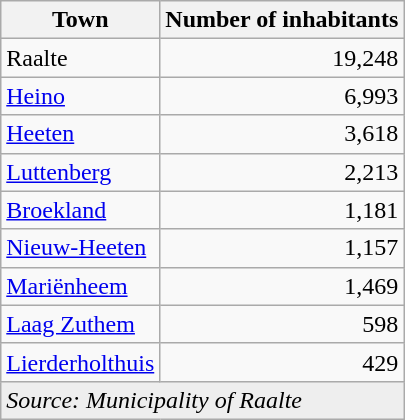<table class="wikitable">
<tr>
<th>Town</th>
<th>Number of inhabitants</th>
</tr>
<tr 8>
<td>Raalte</td>
<td ALIGN="right">19,248</td>
</tr>
<tr>
<td><a href='#'>Heino</a></td>
<td ALIGN="right">6,993</td>
</tr>
<tr>
<td><a href='#'>Heeten</a></td>
<td ALIGN="right">3,618</td>
</tr>
<tr>
<td><a href='#'>Luttenberg</a></td>
<td ALIGN="right">2,213</td>
</tr>
<tr>
<td><a href='#'>Broekland</a></td>
<td ALIGN="right">1,181</td>
</tr>
<tr>
<td><a href='#'>Nieuw-Heeten</a></td>
<td ALIGN="right">1,157</td>
</tr>
<tr>
<td><a href='#'>Mariënheem</a></td>
<td ALIGN="right">1,469</td>
</tr>
<tr>
<td><a href='#'>Laag Zuthem</a></td>
<td ALIGN="right">598</td>
</tr>
<tr>
<td><a href='#'>Lierderholthuis</a></td>
<td ALIGN="right">429</td>
</tr>
<tr bgcolor=#EEEEEE>
<td colspan="2"><em>Source: Municipality of Raalte</em></td>
</tr>
</table>
